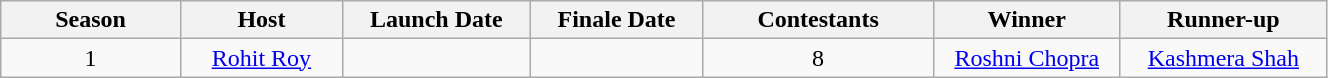<table class="wikitable" style="text-align:center; width:70%;">
<tr>
<th style="width:1%;">Season</th>
<th style="width:1%;">Host</th>
<th style="width:1%;">Launch Date</th>
<th style="width:1%;">Finale Date</th>
<th style="width:1%;">Contestants</th>
<th style="width:1%;">Winner</th>
<th style="width:1%;">Runner-up</th>
</tr>
<tr>
<td>1</td>
<td><a href='#'>Rohit Roy</a></td>
<td></td>
<td></td>
<td>8</td>
<td><a href='#'>Roshni Chopra</a></td>
<td><a href='#'>Kashmera Shah</a></td>
</tr>
</table>
